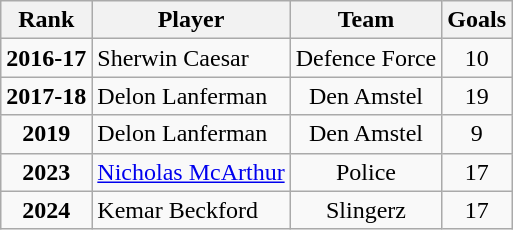<table class="wikitable" style="text-align:center;">
<tr>
<th>Rank</th>
<th>Player</th>
<th>Team</th>
<th>Goals</th>
</tr>
<tr>
<td><strong>2016-17</strong></td>
<td align=left> Sherwin Caesar</td>
<td>Defence Force</td>
<td>10</td>
</tr>
<tr>
<td><strong>2017-18</strong></td>
<td align=left> Delon Lanferman</td>
<td>Den Amstel</td>
<td>19</td>
</tr>
<tr>
<td><strong>2019</strong></td>
<td align=left> Delon Lanferman</td>
<td>Den Amstel</td>
<td>9</td>
</tr>
<tr>
<td><strong>2023</strong></td>
<td align=left> <a href='#'>Nicholas McArthur</a></td>
<td>Police</td>
<td>17</td>
</tr>
<tr>
<td><strong>2024</strong></td>
<td align=left> Kemar Beckford</td>
<td>Slingerz</td>
<td>17</td>
</tr>
</table>
